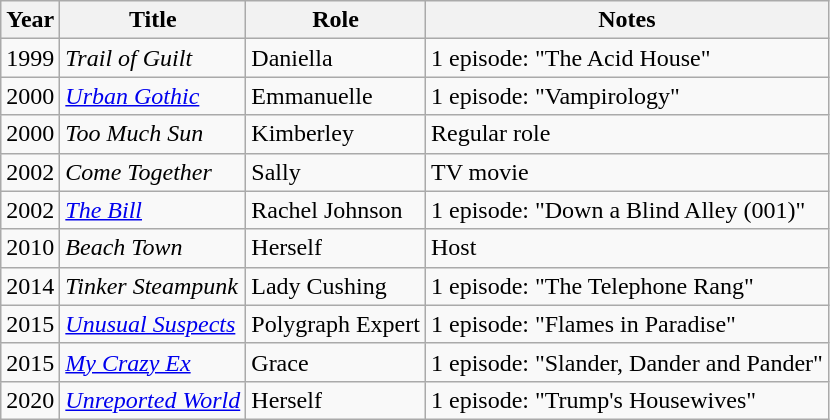<table class="wikitable">
<tr>
<th>Year</th>
<th>Title</th>
<th>Role</th>
<th>Notes</th>
</tr>
<tr>
<td>1999</td>
<td><em>Trail of Guilt</em></td>
<td>Daniella</td>
<td>1 episode: "The Acid House"</td>
</tr>
<tr>
<td>2000</td>
<td><em><a href='#'>Urban Gothic</a></em></td>
<td>Emmanuelle</td>
<td>1 episode: "Vampirology"</td>
</tr>
<tr>
<td>2000</td>
<td><em>Too Much Sun</em></td>
<td>Kimberley</td>
<td>Regular role</td>
</tr>
<tr>
<td>2002</td>
<td><em>Come Together</em></td>
<td>Sally</td>
<td>TV movie</td>
</tr>
<tr>
<td>2002</td>
<td><em><a href='#'>The Bill</a></em></td>
<td>Rachel Johnson</td>
<td>1 episode: "Down a Blind Alley (001)"</td>
</tr>
<tr>
<td>2010</td>
<td><em>Beach Town</em></td>
<td>Herself</td>
<td>Host</td>
</tr>
<tr>
<td>2014</td>
<td><em>Tinker Steampunk</em></td>
<td>Lady Cushing</td>
<td>1 episode: "The Telephone Rang"</td>
</tr>
<tr>
<td>2015</td>
<td><em><a href='#'>Unusual Suspects</a></em></td>
<td>Polygraph Expert</td>
<td>1 episode: "Flames in Paradise"</td>
</tr>
<tr>
<td>2015</td>
<td><em><a href='#'>My Crazy Ex</a></em></td>
<td>Grace</td>
<td>1 episode: "Slander, Dander and Pander"</td>
</tr>
<tr>
<td>2020</td>
<td><em><a href='#'>Unreported World</a></em></td>
<td>Herself</td>
<td>1 episode: "Trump's Housewives"</td>
</tr>
</table>
